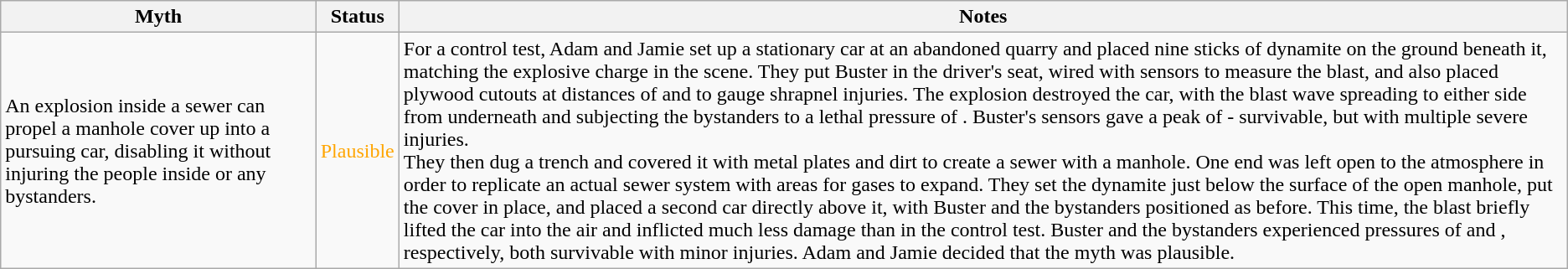<table class="wikitable plainrowheaders">
<tr>
<th scope"col">Myth</th>
<th scope"col">Status</th>
<th scope"col">Notes</th>
</tr>
<tr>
<td scope"row">An explosion inside a sewer can propel a manhole cover up into a pursuing car, disabling it without injuring the people inside or any bystanders.</td>
<td style="color:orange">Plausible</td>
<td>For a control test, Adam and Jamie set up a stationary car at an abandoned quarry and placed nine sticks of dynamite on the ground beneath it, matching the explosive charge in the scene. They put Buster in the driver's seat, wired with sensors to measure the blast, and also placed plywood cutouts at distances of  and  to gauge shrapnel injuries. The explosion destroyed the car, with the blast wave spreading to either side from underneath and subjecting the bystanders to a lethal pressure of . Buster's sensors gave a peak of  - survivable, but with multiple severe injuries.<br>They then dug a trench and covered it with metal plates and dirt to create a sewer with a manhole. One end was left open to the atmosphere in order to replicate an actual sewer system with areas for gases to expand. They set the dynamite just below the surface of the open manhole, put the cover in place, and placed a second car directly above it, with Buster and the bystanders positioned as before. This time, the blast briefly lifted the car into the air and inflicted much less damage than in the control test. Buster and the bystanders experienced pressures of  and , respectively, both survivable with minor injuries. Adam and Jamie decided that the myth was plausible.</td>
</tr>
</table>
